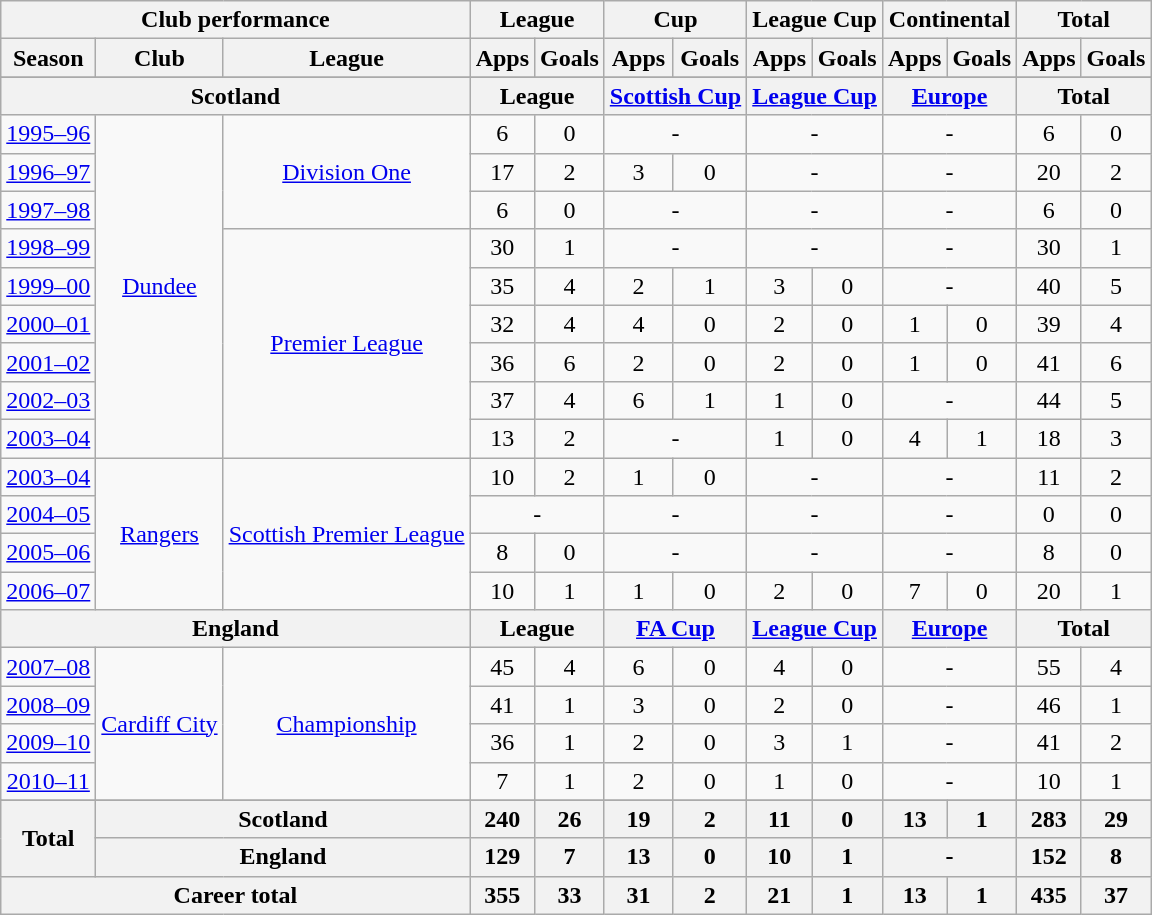<table class="wikitable" style="text-align:center">
<tr>
<th colspan=3>Club performance</th>
<th colspan=2>League</th>
<th colspan=2>Cup</th>
<th colspan=2>League Cup</th>
<th colspan=2>Continental</th>
<th colspan=2>Total</th>
</tr>
<tr>
<th>Season</th>
<th>Club</th>
<th>League</th>
<th>Apps</th>
<th>Goals</th>
<th>Apps</th>
<th>Goals</th>
<th>Apps</th>
<th>Goals</th>
<th>Apps</th>
<th>Goals</th>
<th>Apps</th>
<th>Goals</th>
</tr>
<tr>
</tr>
<tr>
<th colspan=3>Scotland</th>
<th colspan=2>League</th>
<th colspan=2><a href='#'>Scottish Cup</a></th>
<th colspan=2><a href='#'>League Cup</a></th>
<th colspan=2><a href='#'>Europe</a></th>
<th colspan=2>Total</th>
</tr>
<tr>
<td><a href='#'>1995–96</a></td>
<td rowspan="9"><a href='#'>Dundee</a></td>
<td rowspan="3"><a href='#'>Division One</a></td>
<td>6</td>
<td>0</td>
<td colspan="2">-</td>
<td colspan="2">-</td>
<td colspan="2">-</td>
<td>6</td>
<td>0</td>
</tr>
<tr>
<td><a href='#'>1996–97</a></td>
<td>17</td>
<td>2</td>
<td>3</td>
<td>0</td>
<td colspan="2">-</td>
<td colspan="2">-</td>
<td>20</td>
<td>2</td>
</tr>
<tr>
<td><a href='#'>1997–98</a></td>
<td>6</td>
<td>0</td>
<td colspan="2">-</td>
<td colspan="2">-</td>
<td colspan="2">-</td>
<td>6</td>
<td>0</td>
</tr>
<tr>
<td><a href='#'>1998–99</a></td>
<td rowspan="6"><a href='#'>Premier League</a></td>
<td>30</td>
<td>1</td>
<td colspan="2">-</td>
<td colspan="2">-</td>
<td colspan="2">-</td>
<td>30</td>
<td>1</td>
</tr>
<tr>
<td><a href='#'>1999–00</a></td>
<td>35</td>
<td>4</td>
<td>2</td>
<td>1</td>
<td>3</td>
<td>0</td>
<td colspan="2">-</td>
<td>40</td>
<td>5</td>
</tr>
<tr>
<td><a href='#'>2000–01</a></td>
<td>32</td>
<td>4</td>
<td>4</td>
<td>0</td>
<td>2</td>
<td>0</td>
<td>1</td>
<td>0</td>
<td>39</td>
<td>4</td>
</tr>
<tr>
<td><a href='#'>2001–02</a></td>
<td>36</td>
<td>6</td>
<td>2</td>
<td>0</td>
<td>2</td>
<td>0</td>
<td>1</td>
<td>0</td>
<td>41</td>
<td>6</td>
</tr>
<tr>
<td><a href='#'>2002–03</a></td>
<td>37</td>
<td>4</td>
<td>6</td>
<td>1</td>
<td>1</td>
<td>0</td>
<td colspan="2">-</td>
<td>44</td>
<td>5</td>
</tr>
<tr>
<td><a href='#'>2003–04</a></td>
<td>13</td>
<td>2</td>
<td colspan="2">-</td>
<td>1</td>
<td>0</td>
<td>4</td>
<td>1</td>
<td>18</td>
<td>3</td>
</tr>
<tr>
<td><a href='#'>2003–04</a></td>
<td rowspan="4"><a href='#'>Rangers</a></td>
<td rowspan="4"><a href='#'>Scottish Premier League</a></td>
<td>10</td>
<td>2</td>
<td>1</td>
<td>0</td>
<td colspan="2">-</td>
<td colspan="2">-</td>
<td>11</td>
<td>2</td>
</tr>
<tr>
<td><a href='#'>2004–05</a></td>
<td colspan="2">-</td>
<td colspan="2">-</td>
<td colspan="2">-</td>
<td colspan="2">-</td>
<td>0</td>
<td>0</td>
</tr>
<tr>
<td><a href='#'>2005–06</a></td>
<td>8</td>
<td>0</td>
<td colspan="2">-</td>
<td colspan="2">-</td>
<td colspan="2">-</td>
<td>8</td>
<td>0</td>
</tr>
<tr>
<td><a href='#'>2006–07</a></td>
<td>10</td>
<td>1</td>
<td>1</td>
<td>0</td>
<td>2</td>
<td>0</td>
<td>7</td>
<td>0</td>
<td>20</td>
<td>1</td>
</tr>
<tr>
<th colspan=3>England</th>
<th colspan=2>League</th>
<th colspan=2><a href='#'>FA Cup</a></th>
<th colspan=2><a href='#'>League Cup</a></th>
<th colspan=2><a href='#'>Europe</a></th>
<th colspan=2>Total</th>
</tr>
<tr>
<td><a href='#'>2007–08</a></td>
<td rowspan="4"><a href='#'>Cardiff City</a></td>
<td rowspan="4"><a href='#'>Championship</a></td>
<td>45</td>
<td>4</td>
<td>6</td>
<td>0</td>
<td>4</td>
<td>0</td>
<td colspan="2">-</td>
<td>55</td>
<td>4</td>
</tr>
<tr>
<td><a href='#'>2008–09</a></td>
<td>41</td>
<td>1</td>
<td>3</td>
<td>0</td>
<td>2</td>
<td>0</td>
<td colspan="2">-</td>
<td>46</td>
<td>1</td>
</tr>
<tr>
<td><a href='#'>2009–10</a></td>
<td>36</td>
<td>1</td>
<td>2</td>
<td>0</td>
<td>3</td>
<td>1</td>
<td colspan="2">-</td>
<td>41</td>
<td>2</td>
</tr>
<tr>
<td><a href='#'>2010–11</a></td>
<td>7</td>
<td>1</td>
<td>2</td>
<td>0</td>
<td>1</td>
<td>0</td>
<td colspan="2">-</td>
<td>10</td>
<td>1</td>
</tr>
<tr>
</tr>
<tr>
<th rowspan=2>Total</th>
<th colspan=2>Scotland</th>
<th>240</th>
<th>26</th>
<th>19</th>
<th>2</th>
<th>11</th>
<th>0</th>
<th>13</th>
<th>1</th>
<th>283</th>
<th>29</th>
</tr>
<tr>
<th colspan=2>England</th>
<th>129</th>
<th>7</th>
<th>13</th>
<th>0</th>
<th>10</th>
<th>1</th>
<th colspan="2">-</th>
<th>152</th>
<th>8</th>
</tr>
<tr>
<th colspan=3>Career total</th>
<th>355</th>
<th>33</th>
<th>31</th>
<th>2</th>
<th>21</th>
<th>1</th>
<th>13</th>
<th>1</th>
<th>435</th>
<th>37</th>
</tr>
</table>
